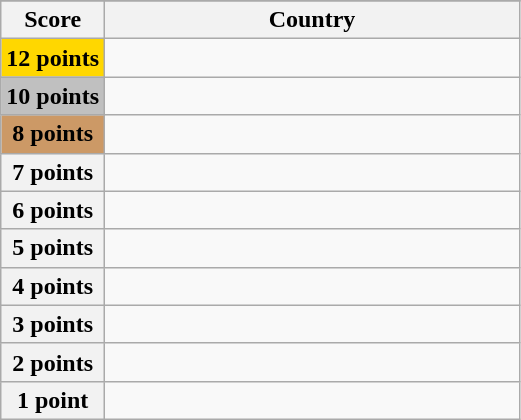<table class="wikitable">
<tr>
</tr>
<tr>
<th scope="col" width="20%">Score</th>
<th scope="col">Country</th>
</tr>
<tr>
<th scope="row" style="background:gold">12 points</th>
<td></td>
</tr>
<tr>
<th scope="row" style="background:silver">10 points</th>
<td></td>
</tr>
<tr>
<th scope="row" style="background:#CC9966">8 points</th>
<td></td>
</tr>
<tr>
<th scope="row">7 points</th>
<td></td>
</tr>
<tr>
<th scope="row">6 points</th>
<td></td>
</tr>
<tr>
<th scope="row">5 points</th>
<td></td>
</tr>
<tr>
<th scope="row">4 points</th>
<td></td>
</tr>
<tr>
<th scope="row">3 points</th>
<td></td>
</tr>
<tr>
<th scope="row">2 points</th>
<td></td>
</tr>
<tr>
<th scope="row">1 point</th>
<td></td>
</tr>
</table>
